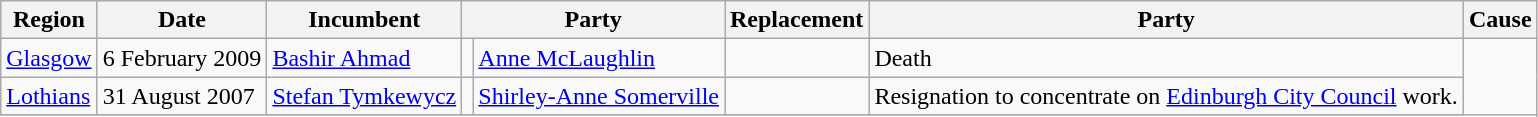<table class="wikitable" colspan=9||->
<tr>
<th>Region</th>
<th>Date</th>
<th>Incumbent</th>
<th colspan=2>Party</th>
<th>Replacement</th>
<th colspan=2>Party</th>
<th>Cause</th>
</tr>
<tr>
<td><a href='#'>Glasgow</a></td>
<td>6 February 2009</td>
<td><a href='#'>Bashir Ahmad</a></td>
<td></td>
<td><a href='#'>Anne McLaughlin</a></td>
<td></td>
<td>Death</td>
</tr>
<tr>
<td><a href='#'>Lothians</a></td>
<td>31 August 2007</td>
<td><a href='#'>Stefan Tymkewycz</a></td>
<td></td>
<td><a href='#'>Shirley-Anne Somerville</a></td>
<td></td>
<td>Resignation to concentrate on <a href='#'>Edinburgh City Council</a> work.</td>
</tr>
<tr>
</tr>
</table>
